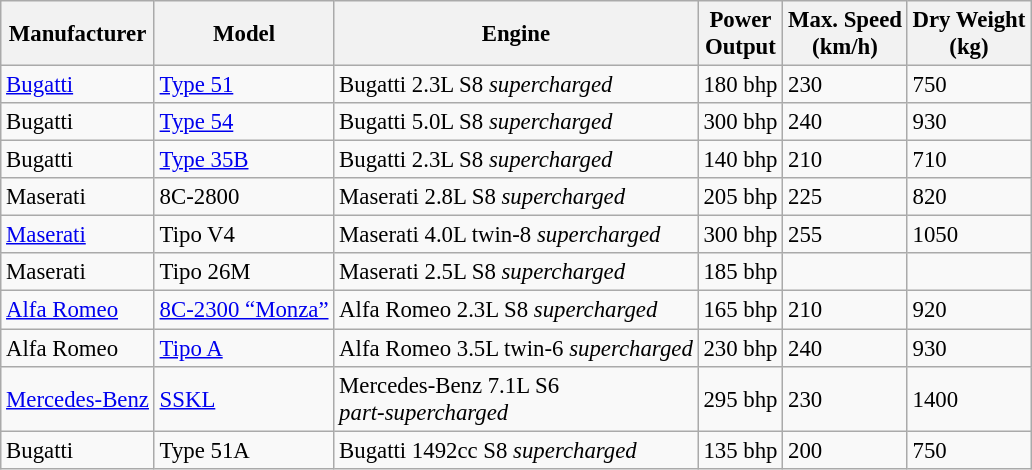<table class="wikitable" style="font-size: 95%;">
<tr>
<th>Manufacturer</th>
<th>Model</th>
<th>Engine</th>
<th>Power<br>Output</th>
<th>Max. Speed<br> (km/h)</th>
<th>Dry Weight<br> (kg)</th>
</tr>
<tr>
<td> <a href='#'>Bugatti</a></td>
<td><a href='#'>Type 51</a></td>
<td>Bugatti 2.3L S8 <em>supercharged</em></td>
<td>180 bhp</td>
<td>230</td>
<td>750</td>
</tr>
<tr>
<td> Bugatti</td>
<td><a href='#'>Type 54</a></td>
<td>Bugatti 5.0L S8 <em>supercharged</em></td>
<td>300 bhp</td>
<td>240</td>
<td>930</td>
</tr>
<tr>
<td> Bugatti</td>
<td><a href='#'>Type 35B</a></td>
<td>Bugatti 2.3L S8 <em>supercharged</em></td>
<td>140 bhp</td>
<td>210</td>
<td>710</td>
</tr>
<tr>
<td> Maserati</td>
<td>8C-2800</td>
<td>Maserati 2.8L S8 <em>supercharged</em></td>
<td>205 bhp</td>
<td>225</td>
<td>820</td>
</tr>
<tr>
<td> <a href='#'>Maserati</a></td>
<td>Tipo V4</td>
<td>Maserati 4.0L twin-8 <em>supercharged</em></td>
<td>300 bhp</td>
<td>255</td>
<td>1050</td>
</tr>
<tr>
<td> Maserati</td>
<td>Tipo 26M</td>
<td>Maserati 2.5L S8 <em>supercharged</em></td>
<td>185 bhp</td>
<td></td>
<td></td>
</tr>
<tr>
<td> <a href='#'>Alfa Romeo</a></td>
<td><a href='#'>8C-2300 “Monza”</a></td>
<td>Alfa Romeo 2.3L S8 <em>supercharged</em></td>
<td>165 bhp</td>
<td>210</td>
<td>920</td>
</tr>
<tr>
<td> Alfa Romeo</td>
<td><a href='#'>Tipo A</a></td>
<td>Alfa Romeo 3.5L twin-6 <em>supercharged</em></td>
<td>230 bhp</td>
<td>240</td>
<td>930</td>
</tr>
<tr>
<td> <a href='#'>Mercedes-Benz</a></td>
<td><a href='#'>SSKL</a></td>
<td>Mercedes-Benz 7.1L S6<br><em>part-supercharged</em></td>
<td>295 bhp</td>
<td>230</td>
<td>1400</td>
</tr>
<tr>
<td> Bugatti</td>
<td>Type 51A</td>
<td>Bugatti 1492cc S8 <em>supercharged</em></td>
<td>135 bhp</td>
<td>200</td>
<td>750</td>
</tr>
</table>
